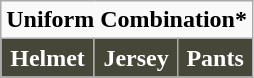<table class="wikitable">
<tr>
<td align="center" Colspan="3"><strong>Uniform Combination*</strong></td>
</tr>
<tr align="center">
<th style="background:#464739; color:white;">Helmet</th>
<th style="background:#464739; color:white;">Jersey</th>
<th style="background:#464739; color:white;">Pants</th>
</tr>
</table>
